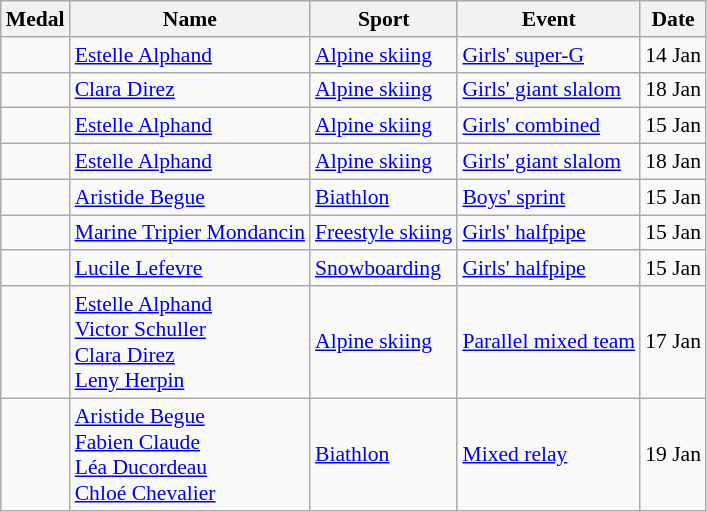<table class="wikitable sortable" style="font-size:90%">
<tr>
<th>Medal</th>
<th>Name</th>
<th>Sport</th>
<th>Event</th>
<th>Date</th>
</tr>
<tr>
<td></td>
<td><a href='#'>Estelle Alphand</a></td>
<td><a href='#'>Alpine skiing</a></td>
<td><a href='#'>Girls' super-G</a></td>
<td>14 Jan</td>
</tr>
<tr>
<td></td>
<td><a href='#'>Clara Direz</a></td>
<td><a href='#'>Alpine skiing</a></td>
<td><a href='#'>Girls' giant slalom</a></td>
<td>18 Jan</td>
</tr>
<tr>
<td></td>
<td><a href='#'>Estelle Alphand</a></td>
<td><a href='#'>Alpine skiing</a></td>
<td><a href='#'>Girls' combined</a></td>
<td>15 Jan</td>
</tr>
<tr>
<td></td>
<td><a href='#'>Estelle Alphand</a></td>
<td><a href='#'>Alpine skiing</a></td>
<td><a href='#'>Girls' giant slalom</a></td>
<td>18 Jan</td>
</tr>
<tr>
<td></td>
<td><a href='#'>Aristide Begue</a></td>
<td><a href='#'>Biathlon</a></td>
<td><a href='#'>Boys' sprint</a></td>
<td>15 Jan</td>
</tr>
<tr>
<td></td>
<td><a href='#'>Marine Tripier Mondancin</a></td>
<td><a href='#'>Freestyle skiing</a></td>
<td><a href='#'>Girls' halfpipe</a></td>
<td>15 Jan</td>
</tr>
<tr>
<td></td>
<td><a href='#'>Lucile Lefevre</a></td>
<td><a href='#'>Snowboarding</a></td>
<td><a href='#'>Girls' halfpipe</a></td>
<td>15 Jan</td>
</tr>
<tr>
<td></td>
<td><a href='#'>Estelle Alphand</a><br><a href='#'>Victor Schuller</a><br><a href='#'>Clara Direz</a><br><a href='#'>Leny Herpin</a></td>
<td><a href='#'>Alpine skiing</a></td>
<td><a href='#'>Parallel mixed team</a></td>
<td>17 Jan</td>
</tr>
<tr>
<td></td>
<td><a href='#'>Aristide Begue</a><br><a href='#'>Fabien Claude</a><br><a href='#'>Léa Ducordeau</a><br><a href='#'>Chloé Chevalier</a></td>
<td><a href='#'>Biathlon</a></td>
<td><a href='#'>Mixed relay</a></td>
<td>19 Jan</td>
</tr>
</table>
